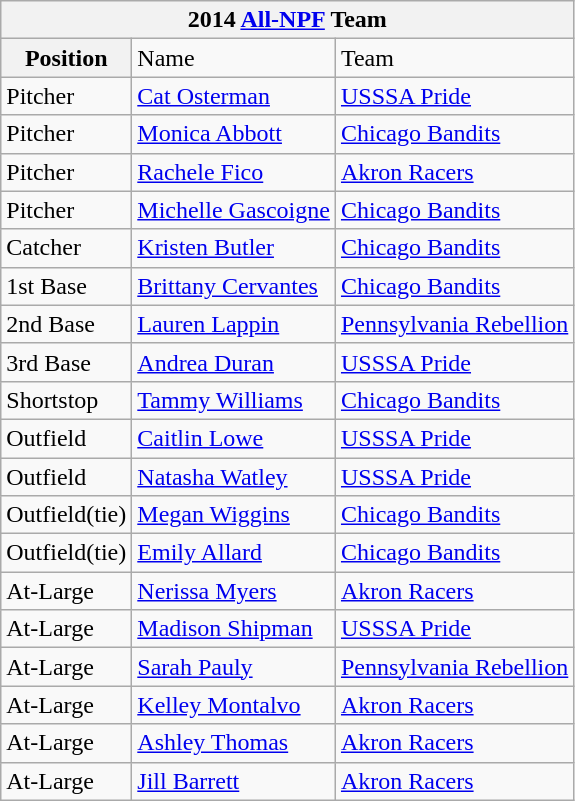<table class="wikitable">
<tr>
<th colspan=3>2014 <a href='#'>All-NPF</a> Team</th>
</tr>
<tr>
<th>Position</th>
<td>Name</td>
<td>Team</td>
</tr>
<tr>
<td>Pitcher</td>
<td><a href='#'>Cat Osterman </a></td>
<td><a href='#'>USSSA Pride</a></td>
</tr>
<tr>
<td>Pitcher</td>
<td><a href='#'>Monica Abbott</a></td>
<td><a href='#'>Chicago Bandits</a></td>
</tr>
<tr>
<td>Pitcher</td>
<td><a href='#'>Rachele Fico</a></td>
<td><a href='#'>Akron Racers</a></td>
</tr>
<tr>
<td>Pitcher</td>
<td><a href='#'>Michelle Gascoigne</a></td>
<td><a href='#'>Chicago Bandits</a></td>
</tr>
<tr>
<td>Catcher</td>
<td><a href='#'>Kristen Butler</a></td>
<td><a href='#'>Chicago Bandits</a></td>
</tr>
<tr>
<td>1st Base</td>
<td><a href='#'>Brittany Cervantes</a></td>
<td><a href='#'>Chicago Bandits</a></td>
</tr>
<tr>
<td>2nd Base</td>
<td><a href='#'>Lauren Lappin</a></td>
<td><a href='#'>Pennsylvania Rebellion</a></td>
</tr>
<tr>
<td>3rd Base</td>
<td><a href='#'>Andrea Duran</a></td>
<td><a href='#'>USSSA Pride</a></td>
</tr>
<tr>
<td>Shortstop</td>
<td><a href='#'>Tammy Williams</a></td>
<td><a href='#'>Chicago Bandits</a></td>
</tr>
<tr>
<td>Outfield</td>
<td><a href='#'>Caitlin Lowe</a></td>
<td><a href='#'>USSSA Pride</a></td>
</tr>
<tr>
<td>Outfield</td>
<td><a href='#'>Natasha Watley</a></td>
<td><a href='#'>USSSA Pride</a></td>
</tr>
<tr>
<td>Outfield(tie)</td>
<td><a href='#'>Megan Wiggins</a></td>
<td><a href='#'>Chicago Bandits</a></td>
</tr>
<tr>
<td>Outfield(tie)</td>
<td><a href='#'>Emily Allard</a></td>
<td><a href='#'>Chicago Bandits</a></td>
</tr>
<tr>
<td>At-Large</td>
<td><a href='#'>Nerissa Myers</a></td>
<td><a href='#'>Akron Racers</a></td>
</tr>
<tr>
<td>At-Large</td>
<td><a href='#'>Madison Shipman</a></td>
<td><a href='#'>USSSA Pride</a></td>
</tr>
<tr>
<td>At-Large</td>
<td><a href='#'>Sarah Pauly</a></td>
<td><a href='#'>Pennsylvania Rebellion</a></td>
</tr>
<tr>
<td>At-Large</td>
<td><a href='#'>Kelley Montalvo</a></td>
<td><a href='#'>Akron Racers</a></td>
</tr>
<tr>
<td>At-Large</td>
<td><a href='#'>Ashley Thomas</a></td>
<td><a href='#'>Akron Racers</a></td>
</tr>
<tr>
<td>At-Large</td>
<td><a href='#'>Jill Barrett </a></td>
<td><a href='#'>Akron Racers</a></td>
</tr>
</table>
